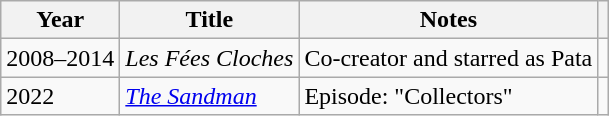<table class="wikitable">
<tr>
<th>Year</th>
<th>Title</th>
<th>Notes</th>
<th></th>
</tr>
<tr>
<td>2008–2014</td>
<td><em>Les Fées Cloches</em></td>
<td>Co-creator and starred as Pata</td>
<td></td>
</tr>
<tr>
<td>2022</td>
<td><em><a href='#'>The Sandman</a></em></td>
<td>Episode: "Collectors"</td>
<td></td>
</tr>
</table>
